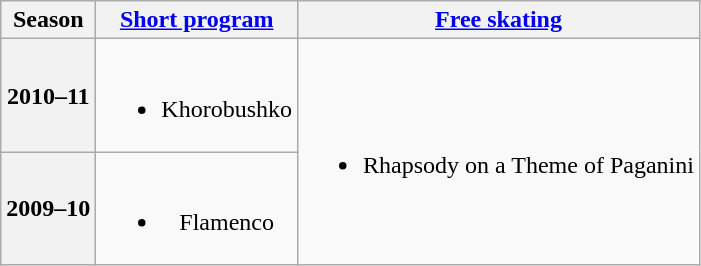<table class="wikitable" style="text-align:center">
<tr>
<th>Season</th>
<th><a href='#'>Short program</a></th>
<th><a href='#'>Free skating</a></th>
</tr>
<tr>
<th>2010–11 <br> </th>
<td><br><ul><li>Khorobushko <br></li></ul></td>
<td rowspan=2><br><ul><li>Rhapsody on a Theme of Paganini <br></li></ul></td>
</tr>
<tr>
<th>2009–10 <br> </th>
<td><br><ul><li>Flamenco <br></li></ul></td>
</tr>
</table>
